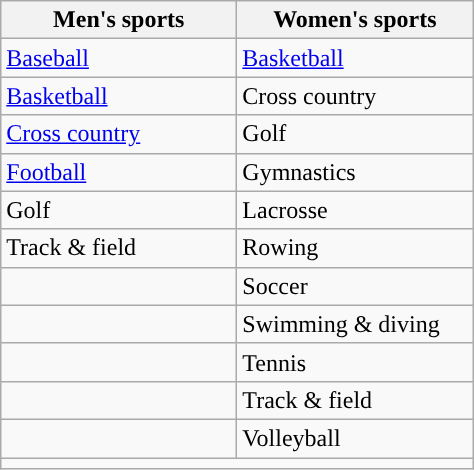<table class="wikitable" style= " ">
<tr>
<th width=150px>Men's sports</th>
<th width=150px>Women's sports</th>
</tr>
<tr>
<td><a href='#'>Baseball</a></td>
<td><a href='#'>Basketball</a></td>
</tr>
<tr>
<td><a href='#'>Basketball</a></td>
<td>Cross country</td>
</tr>
<tr>
<td><a href='#'>Cross country</a></td>
<td>Golf</td>
</tr>
<tr>
<td><a href='#'>Football</a></td>
<td>Gymnastics</td>
</tr>
<tr>
<td>Golf</td>
<td>Lacrosse</td>
</tr>
<tr>
<td>Track & field</td>
<td>Rowing</td>
</tr>
<tr>
<td></td>
<td>Soccer</td>
</tr>
<tr>
<td></td>
<td>Swimming & diving</td>
</tr>
<tr>
<td></td>
<td>Tennis</td>
</tr>
<tr>
<td></td>
<td>Track & field</td>
</tr>
<tr>
<td></td>
<td>Volleyball</td>
</tr>
<tr>
<td colspan="2"></td>
</tr>
</table>
